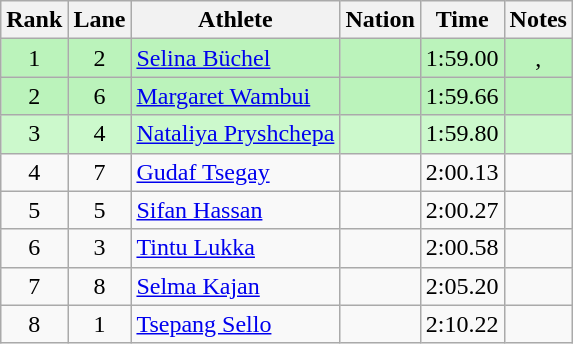<table class="wikitable sortable" style="text-align:center">
<tr>
<th>Rank</th>
<th>Lane</th>
<th>Athlete</th>
<th>Nation</th>
<th>Time</th>
<th>Notes</th>
</tr>
<tr bgcolor=#bbf3bb>
<td>1</td>
<td>2</td>
<td align=left><a href='#'>Selina Büchel</a></td>
<td align=left></td>
<td>1:59.00</td>
<td>, </td>
</tr>
<tr bgcolor=#bbf3bb>
<td>2</td>
<td>6</td>
<td align=left><a href='#'>Margaret Wambui</a></td>
<td align=left></td>
<td>1:59.66</td>
<td></td>
</tr>
<tr bgcolor=#ccf9cc>
<td>3</td>
<td>4</td>
<td align=left><a href='#'>Nataliya Pryshchepa</a></td>
<td align=left></td>
<td>1:59.80</td>
<td></td>
</tr>
<tr>
<td>4</td>
<td>7</td>
<td align=left><a href='#'>Gudaf Tsegay</a></td>
<td align=left></td>
<td>2:00.13</td>
<td></td>
</tr>
<tr>
<td>5</td>
<td>5</td>
<td align=left><a href='#'>Sifan Hassan</a></td>
<td align=left></td>
<td>2:00.27</td>
<td></td>
</tr>
<tr>
<td>6</td>
<td>3</td>
<td align=left><a href='#'>Tintu Lukka</a></td>
<td align=left></td>
<td>2:00.58</td>
<td></td>
</tr>
<tr>
<td>7</td>
<td>8</td>
<td align=left><a href='#'>Selma Kajan</a></td>
<td align=left></td>
<td>2:05.20</td>
<td></td>
</tr>
<tr>
<td>8</td>
<td>1</td>
<td align=left><a href='#'>Tsepang Sello</a></td>
<td align=left></td>
<td>2:10.22</td>
<td></td>
</tr>
</table>
